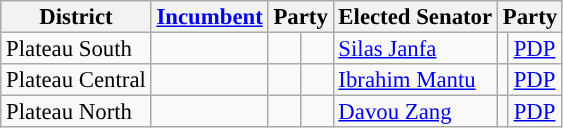<table class="sortable wikitable" style="font-size:95%;line-height:14px;">
<tr>
<th class="unsortable">District</th>
<th class="unsortable"><a href='#'>Incumbent</a></th>
<th colspan="2">Party</th>
<th class="unsortable">Elected Senator</th>
<th colspan="2">Party</th>
</tr>
<tr>
<td>Plateau South</td>
<td></td>
<td></td>
<td></td>
<td><a href='#'>Silas Janfa</a></td>
<td style="background:"></td>
<td><a href='#'>PDP</a></td>
</tr>
<tr>
<td>Plateau Central</td>
<td></td>
<td></td>
<td></td>
<td><a href='#'>Ibrahim Mantu</a></td>
<td style="background:"></td>
<td><a href='#'>PDP</a></td>
</tr>
<tr>
<td>Plateau North</td>
<td></td>
<td></td>
<td></td>
<td><a href='#'>Davou Zang</a></td>
<td style="background:"></td>
<td><a href='#'>PDP</a></td>
</tr>
</table>
